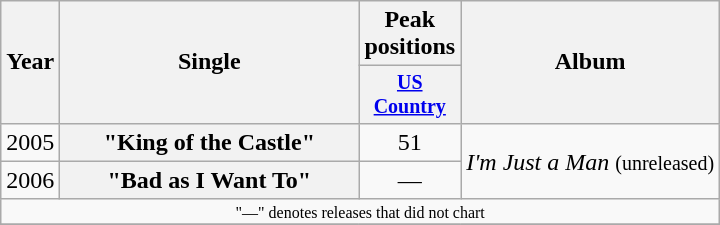<table class="wikitable plainrowheaders" style="text-align:center;">
<tr>
<th rowspan="2">Year</th>
<th rowspan="2" style="width:12em;">Single</th>
<th colspan="1">Peak positions</th>
<th rowspan="2">Album</th>
</tr>
<tr style="font-size:smaller;">
<th width="60"><a href='#'>US Country</a></th>
</tr>
<tr>
<td>2005</td>
<th scope="row">"King of the Castle"</th>
<td>51</td>
<td align="left" rowspan="2"><em>I'm Just a Man</em> <small>(unreleased)</small></td>
</tr>
<tr>
<td>2006</td>
<th scope="row">"Bad as I Want To"</th>
<td>—</td>
</tr>
<tr>
<td colspan="4" style="font-size:8pt">"—" denotes releases that did not chart</td>
</tr>
<tr>
</tr>
</table>
